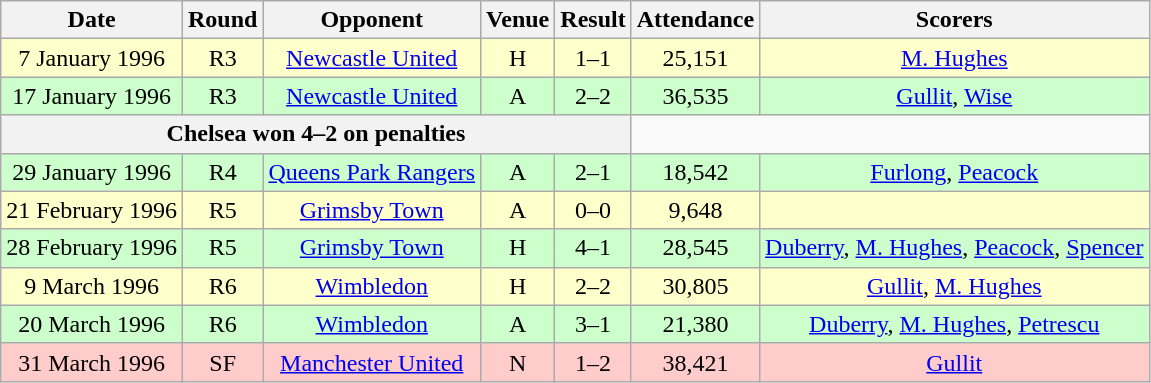<table class="wikitable" style="text-align:center">
<tr>
<th>Date</th>
<th>Round</th>
<th>Opponent</th>
<th>Venue</th>
<th>Result</th>
<th>Attendance</th>
<th>Scorers</th>
</tr>
<tr style="background:#ffffcc">
<td>7 January 1996</td>
<td>R3</td>
<td><a href='#'>Newcastle United</a></td>
<td>H</td>
<td>1–1</td>
<td>25,151</td>
<td><a href='#'>M. Hughes</a></td>
</tr>
<tr style="background:#ccffcc">
<td>17 January 1996</td>
<td>R3</td>
<td><a href='#'>Newcastle United</a></td>
<td>A</td>
<td>2–2</td>
<td>36,535</td>
<td><a href='#'>Gullit</a>, <a href='#'>Wise</a></td>
</tr>
<tr>
<th colspan=5>Chelsea won 4–2 on penalties</th>
</tr>
<tr style="background:#ccffcc">
<td>29 January 1996</td>
<td>R4</td>
<td><a href='#'>Queens Park Rangers</a></td>
<td>A</td>
<td>2–1</td>
<td>18,542</td>
<td><a href='#'>Furlong</a>, <a href='#'>Peacock</a></td>
</tr>
<tr style="background:#ffffcc">
<td>21 February 1996</td>
<td>R5</td>
<td><a href='#'>Grimsby Town</a></td>
<td>A</td>
<td>0–0</td>
<td>9,648</td>
<td></td>
</tr>
<tr style="background:#ccffcc">
<td>28 February 1996</td>
<td>R5</td>
<td><a href='#'>Grimsby Town</a></td>
<td>H</td>
<td>4–1</td>
<td>28,545</td>
<td><a href='#'>Duberry</a>, <a href='#'>M. Hughes</a>, <a href='#'>Peacock</a>, <a href='#'>Spencer</a></td>
</tr>
<tr style="background:#ffffcc">
<td>9 March 1996</td>
<td>R6</td>
<td><a href='#'>Wimbledon</a></td>
<td>H</td>
<td>2–2</td>
<td>30,805</td>
<td><a href='#'>Gullit</a>, <a href='#'>M. Hughes</a></td>
</tr>
<tr style="background:#ccffcc">
<td>20 March 1996</td>
<td>R6</td>
<td><a href='#'>Wimbledon</a></td>
<td>A</td>
<td>3–1</td>
<td>21,380</td>
<td><a href='#'>Duberry</a>, <a href='#'>M. Hughes</a>, <a href='#'>Petrescu</a></td>
</tr>
<tr style="background:#ffcccc">
<td>31 March 1996</td>
<td>SF</td>
<td><a href='#'>Manchester United</a></td>
<td>N</td>
<td>1–2</td>
<td>38,421</td>
<td><a href='#'>Gullit</a></td>
</tr>
</table>
